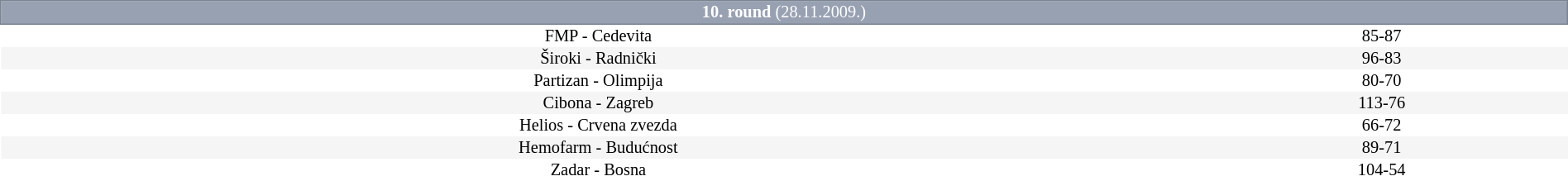<table border=0 cellspacing=0 cellpadding=1em style="font-size: 85%; border-collapse: collapse;width:100%;">
<tr>
<td colspan=5 bgcolor=#98A1B2 style="border:1px solid #7A8392; text-align:center; color:#FFFFFF;"><strong>10. round</strong> (28.11.2009.)</td>
</tr>
<tr align=center bgcolor=#FFFFFF>
<td>FMP - Cedevita</td>
<td>85-87</td>
</tr>
<tr align=center bgcolor=#f5f5f5>
<td>Široki - Radnički</td>
<td>96-83</td>
</tr>
<tr align=center bgcolor=#FFFFFF>
<td>Partizan - Olimpija</td>
<td>80-70</td>
</tr>
<tr align=center bgcolor=#f5f5f5>
<td>Cibona - Zagreb</td>
<td>113-76</td>
</tr>
<tr align=center bgcolor=#FFFFFF>
<td>Helios - Crvena zvezda</td>
<td>66-72</td>
</tr>
<tr align=center bgcolor=#f5f5f5>
<td>Hemofarm - Budućnost</td>
<td>89-71</td>
</tr>
<tr align=center bgcolor=#FFFFFF>
<td>Zadar - Bosna</td>
<td>104-54</td>
</tr>
</table>
